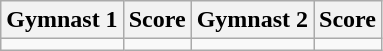<table class="wikitable">
<tr>
<th>Gymnast 1</th>
<th>Score</th>
<th>Gymnast 2</th>
<th>Score</th>
</tr>
<tr>
<td></td>
<td></td>
<td></td>
<td></td>
</tr>
</table>
